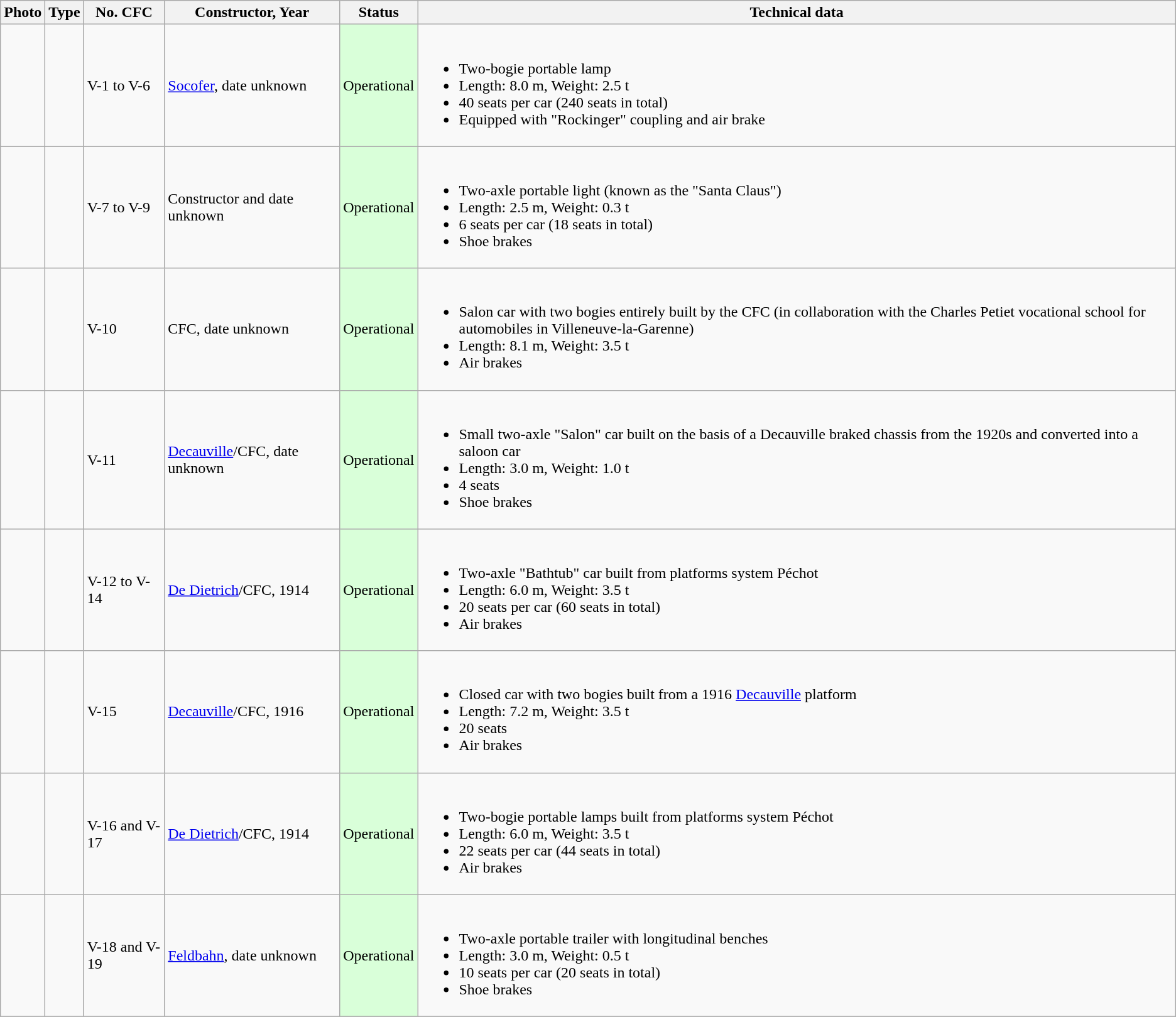<table class="wikitable centre">
<tr>
<th>Photo</th>
<th>Type</th>
<th>No. CFC</th>
<th>Constructor, Year</th>
<th>Status</th>
<th>Technical data</th>
</tr>
<tr>
<td></td>
<td></td>
<td>V-1 to V-6</td>
<td><a href='#'>Socofer</a>, date unknown</td>
<td bgcolor="#d9ffd9">Operational</td>
<td><br><ul><li>Two-bogie portable lamp</li><li>Length: 8.0 m, Weight: 2.5 t</li><li>40 seats per car (240 seats in total)</li><li>Equipped with "Rockinger" coupling and air brake</li></ul></td>
</tr>
<tr>
<td></td>
<td></td>
<td>V-7 to V-9</td>
<td>Constructor and date unknown</td>
<td bgcolor="#d9ffd9">Operational</td>
<td><br><ul><li>Two-axle portable light (known as the "Santa Claus")</li><li>Length: 2.5 m, Weight: 0.3 t</li><li>6 seats per car (18 seats in total)</li><li>Shoe brakes</li></ul></td>
</tr>
<tr>
<td></td>
<td></td>
<td>V-10</td>
<td>CFC, date unknown</td>
<td bgcolor="#d9ffd9">Operational</td>
<td><br><ul><li>Salon car with two bogies entirely built by the CFC (in collaboration with the Charles Petiet vocational school for automobiles in Villeneuve-la-Garenne)</li><li>Length: 8.1 m, Weight: 3.5 t</li><li>Air brakes</li></ul></td>
</tr>
<tr>
<td></td>
<td></td>
<td>V-11</td>
<td><a href='#'>Decauville</a>/CFC, date unknown</td>
<td bgcolor="#d9ffd9">Operational</td>
<td><br><ul><li>Small two-axle "Salon" car built on the basis of a Decauville braked chassis from the 1920s and converted into a saloon car</li><li>Length: 3.0 m, Weight: 1.0 t</li><li>4 seats</li><li>Shoe brakes</li></ul></td>
</tr>
<tr>
<td></td>
<td></td>
<td>V-12 to V-14</td>
<td><a href='#'>De Dietrich</a>/CFC, 1914</td>
<td bgcolor="#d9ffd9">Operational</td>
<td><br><ul><li>Two-axle "Bathtub" car built from platforms system Péchot</li><li>Length: 6.0 m, Weight: 3.5 t</li><li>20 seats per car (60 seats in total)</li><li>Air brakes</li></ul></td>
</tr>
<tr>
<td></td>
<td></td>
<td>V-15</td>
<td><a href='#'>Decauville</a>/CFC, 1916</td>
<td bgcolor="#d9ffd9">Operational</td>
<td><br><ul><li>Closed car with two bogies built from a 1916 <a href='#'>Decauville</a> platform</li><li>Length: 7.2 m, Weight: 3.5 t</li><li>20 seats</li><li>Air brakes</li></ul></td>
</tr>
<tr>
<td></td>
<td></td>
<td>V-16 and V-17</td>
<td><a href='#'>De Dietrich</a>/CFC, 1914</td>
<td bgcolor="#d9ffd9">Operational</td>
<td><br><ul><li>Two-bogie portable lamps built from platforms system Péchot</li><li>Length: 6.0 m, Weight: 3.5 t</li><li>22 seats per car (44 seats in total)</li><li>Air brakes</li></ul></td>
</tr>
<tr>
<td></td>
<td></td>
<td>V-18 and V-19</td>
<td><a href='#'>Feldbahn</a>, date unknown</td>
<td bgcolor="#d9ffd9">Operational</td>
<td><br><ul><li>Two-axle portable trailer with longitudinal benches</li><li>Length: 3.0 m, Weight: 0.5 t</li><li>10 seats per car (20 seats in total)</li><li>Shoe brakes</li></ul></td>
</tr>
<tr>
</tr>
</table>
